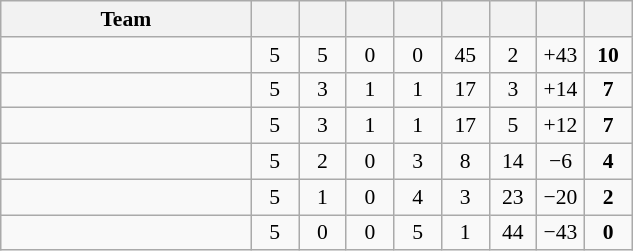<table class="wikitable" style="text-align: center; font-size:90% ">
<tr>
<th width=160>Team</th>
<th width=25></th>
<th width=25></th>
<th width=25></th>
<th width=25></th>
<th width=25></th>
<th width=25></th>
<th width=25></th>
<th width=25></th>
</tr>
<tr>
<td align=left></td>
<td>5</td>
<td>5</td>
<td>0</td>
<td>0</td>
<td>45</td>
<td>2</td>
<td>+43</td>
<td><strong>10</strong></td>
</tr>
<tr>
<td align=left></td>
<td>5</td>
<td>3</td>
<td>1</td>
<td>1</td>
<td>17</td>
<td>3</td>
<td>+14</td>
<td><strong>7</strong></td>
</tr>
<tr>
<td align=left></td>
<td>5</td>
<td>3</td>
<td>1</td>
<td>1</td>
<td>17</td>
<td>5</td>
<td>+12</td>
<td><strong>7</strong></td>
</tr>
<tr>
<td align=left></td>
<td>5</td>
<td>2</td>
<td>0</td>
<td>3</td>
<td>8</td>
<td>14</td>
<td>−6</td>
<td><strong>4</strong></td>
</tr>
<tr>
<td align=left></td>
<td>5</td>
<td>1</td>
<td>0</td>
<td>4</td>
<td>3</td>
<td>23</td>
<td>−20</td>
<td><strong>2</strong></td>
</tr>
<tr>
<td align=left></td>
<td>5</td>
<td>0</td>
<td>0</td>
<td>5</td>
<td>1</td>
<td>44</td>
<td>−43</td>
<td><strong>0</strong></td>
</tr>
</table>
